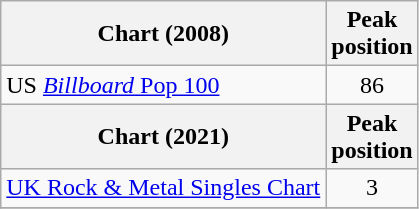<table class="wikitable">
<tr>
<th>Chart (2008)</th>
<th>Peak<br>position</th>
</tr>
<tr>
<td>US <a href='#'><em>Billboard</em> Pop 100</a></td>
<td align="center">86</td>
</tr>
<tr>
<th>Chart (2021)</th>
<th>Peak<br>position</th>
</tr>
<tr>
<td><a href='#'>UK Rock & Metal Singles Chart</a></td>
<td align="center">3</td>
</tr>
<tr>
</tr>
</table>
